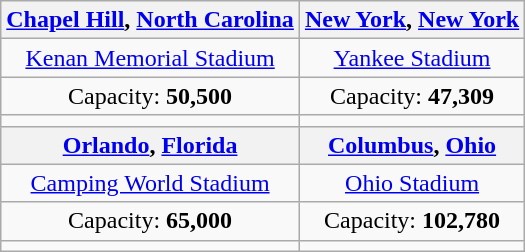<table class="wikitable" style="text-align:center">
<tr>
<th><a href='#'>Chapel Hill</a>, <a href='#'>North Carolina</a></th>
<th><a href='#'>New York</a>, <a href='#'>New York</a></th>
</tr>
<tr>
<td><a href='#'>Kenan Memorial Stadium</a></td>
<td><a href='#'>Yankee Stadium</a></td>
</tr>
<tr>
<td>Capacity: <strong>50,500</strong></td>
<td>Capacity: <strong>47,309</strong></td>
</tr>
<tr>
<td></td>
<td></td>
</tr>
<tr>
<th><a href='#'>Orlando</a>, <a href='#'>Florida</a></th>
<th><a href='#'>Columbus</a>, <a href='#'>Ohio</a></th>
</tr>
<tr>
<td><a href='#'>Camping World Stadium</a></td>
<td><a href='#'>Ohio Stadium</a></td>
</tr>
<tr>
<td>Capacity: <strong>65,000</strong></td>
<td>Capacity: <strong>102,780</strong></td>
</tr>
<tr>
<td></td>
<td></td>
</tr>
</table>
